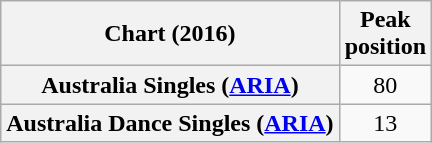<table class="wikitable plainrowheaders" style="text-align:center">
<tr>
<th scope="col">Chart (2016)</th>
<th scope="col">Peak<br>position</th>
</tr>
<tr>
<th scope="row">Australia Singles (<a href='#'>ARIA</a>)</th>
<td>80</td>
</tr>
<tr>
<th scope="row">Australia Dance Singles (<a href='#'>ARIA</a>)</th>
<td>13</td>
</tr>
</table>
